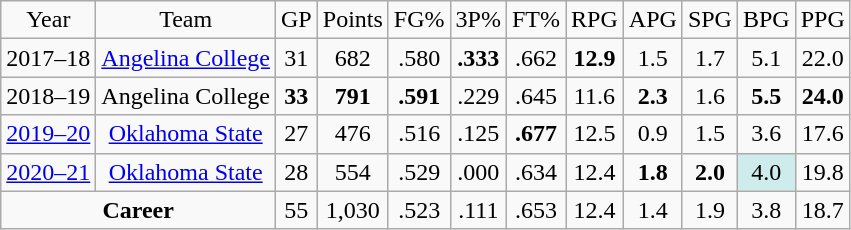<table class="wikitable sortable"; style="text-align:center";>
<tr>
<td>Year</td>
<td>Team</td>
<td>GP</td>
<td>Points</td>
<td>FG%</td>
<td>3P%</td>
<td>FT%</td>
<td>RPG</td>
<td>APG</td>
<td>SPG</td>
<td>BPG</td>
<td>PPG</td>
</tr>
<tr>
<td>2017–18</td>
<td><a href='#'>Angelina College</a></td>
<td>31</td>
<td>682</td>
<td>.580</td>
<td><strong>.333</strong></td>
<td>.662</td>
<td><strong>12.9</strong></td>
<td>1.5</td>
<td>1.7</td>
<td>5.1</td>
<td>22.0</td>
</tr>
<tr>
<td>2018–19</td>
<td>Angelina College</td>
<td><strong>33</strong></td>
<td><strong>791</strong></td>
<td><strong>.591</strong></td>
<td>.229</td>
<td>.645</td>
<td>11.6</td>
<td><strong>2.3</strong></td>
<td>1.6</td>
<td><strong>5.5</strong></td>
<td><strong>24.0</strong></td>
</tr>
<tr>
<td><a href='#'>2019–20</a></td>
<td><a href='#'>Oklahoma State</a></td>
<td>27</td>
<td>476</td>
<td>.516</td>
<td>.125</td>
<td><strong>.677</strong></td>
<td>12.5</td>
<td>0.9</td>
<td>1.5</td>
<td>3.6</td>
<td>17.6</td>
</tr>
<tr>
<td><a href='#'>2020–21</a></td>
<td><a href='#'>Oklahoma State</a></td>
<td>28</td>
<td>554</td>
<td>.529</td>
<td>.000</td>
<td>.634</td>
<td>12.4</td>
<td><strong>1.8</strong></td>
<td><strong>2.0</strong></td>
<td bgcolor=#cfecec>4.0</td>
<td>19.8</td>
</tr>
<tr>
<td colspan=2; align=center><strong>Career</strong></td>
<td>55</td>
<td>1,030</td>
<td>.523</td>
<td>.111</td>
<td>.653</td>
<td>12.4</td>
<td>1.4</td>
<td>1.9</td>
<td>3.8</td>
<td>18.7</td>
</tr>
</table>
